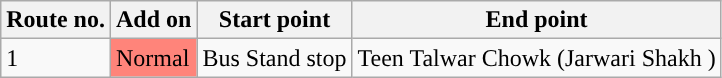<table class="wikitable">
<tr>
<th>Route no.</th>
<th>Add on</th>
<th>Start point</th>
<th>End point</th>
</tr>
<tr>
<td rowspan="2">1</td>
<td style="background:#ff847a">Normal</td>
<td>Bus Stand stop</td>
<td>Teen Talwar Chowk (Jarwari Shakh )</td>
</tr>
</table>
